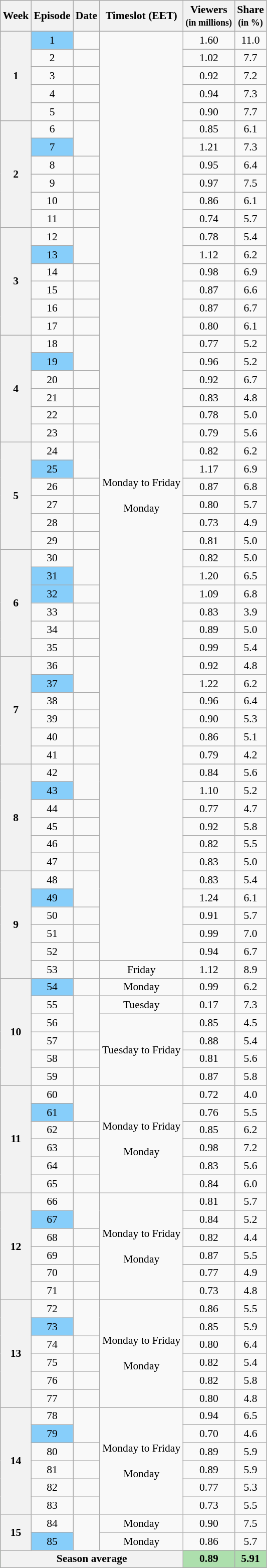<table class="wikitable sortable" style="text-align:center; width:auto; font-size:90%;">
<tr>
<th>Week</th>
<th>Episode</th>
<th>Date</th>
<th>Timeslot (EET)</th>
<th>Viewers<br><small>(in millions)</small></th>
<th>Share<br><small>(in %)</small></th>
</tr>
<tr>
<th rowspan=5>1</th>
<td style="background:#87CEFA;">1</td>
<td></td>
<td rowspan=52>Monday to Friday<br><br>Monday<br></td>
<td>1.60</td>
<td>11.0</td>
</tr>
<tr>
<td>2</td>
<td></td>
<td>1.02</td>
<td>7.7</td>
</tr>
<tr>
<td>3</td>
<td></td>
<td>0.92</td>
<td>7.2</td>
</tr>
<tr>
<td>4</td>
<td></td>
<td>0.94</td>
<td>7.3</td>
</tr>
<tr>
<td>5</td>
<td></td>
<td>0.90</td>
<td>7.7</td>
</tr>
<tr>
<th rowspan=6>2</th>
<td>6</td>
<td rowspan=2></td>
<td>0.85</td>
<td>6.1</td>
</tr>
<tr>
<td style="background:#87CEFA;">7</td>
<td>1.21</td>
<td>7.3</td>
</tr>
<tr>
<td>8</td>
<td></td>
<td>0.95</td>
<td>6.4</td>
</tr>
<tr>
<td>9</td>
<td></td>
<td>0.97</td>
<td>7.5</td>
</tr>
<tr>
<td>10</td>
<td></td>
<td>0.86</td>
<td>6.1</td>
</tr>
<tr>
<td>11</td>
<td></td>
<td>0.74</td>
<td>5.7</td>
</tr>
<tr>
<th rowspan=6>3</th>
<td>12</td>
<td rowspan=2></td>
<td>0.78</td>
<td>5.4</td>
</tr>
<tr>
<td style="background:#87CEFA;">13</td>
<td>1.12</td>
<td>6.2</td>
</tr>
<tr>
<td>14</td>
<td></td>
<td>0.98</td>
<td>6.9</td>
</tr>
<tr>
<td>15</td>
<td></td>
<td>0.87</td>
<td>6.6</td>
</tr>
<tr>
<td>16</td>
<td></td>
<td>0.87</td>
<td>6.7</td>
</tr>
<tr>
<td>17</td>
<td></td>
<td>0.80</td>
<td>6.1</td>
</tr>
<tr>
<th rowspan=6>4</th>
<td>18</td>
<td rowspan=2></td>
<td>0.77</td>
<td>5.2</td>
</tr>
<tr>
<td style="background:#87CEFA;">19</td>
<td>0.96</td>
<td>5.2</td>
</tr>
<tr>
<td>20</td>
<td></td>
<td>0.92</td>
<td>6.7</td>
</tr>
<tr>
<td>21</td>
<td></td>
<td>0.83</td>
<td>4.8</td>
</tr>
<tr>
<td>22</td>
<td></td>
<td>0.78</td>
<td>5.0</td>
</tr>
<tr>
<td>23</td>
<td></td>
<td>0.79</td>
<td>5.6</td>
</tr>
<tr>
<th rowspan=6>5</th>
<td>24</td>
<td rowspan=2></td>
<td>0.82</td>
<td>6.2</td>
</tr>
<tr>
<td style="background:#87CEFA;">25</td>
<td>1.17</td>
<td>6.9</td>
</tr>
<tr>
<td>26</td>
<td></td>
<td>0.87</td>
<td>6.8</td>
</tr>
<tr>
<td>27</td>
<td></td>
<td>0.80</td>
<td>5.7</td>
</tr>
<tr>
<td>28</td>
<td></td>
<td>0.73</td>
<td>4.9</td>
</tr>
<tr>
<td>29</td>
<td></td>
<td>0.81</td>
<td>5.0</td>
</tr>
<tr>
<th rowspan=6>6</th>
<td>30</td>
<td rowspan=2></td>
<td>0.82</td>
<td>5.0</td>
</tr>
<tr>
<td style="background:#87CEFA;">31</td>
<td>1.20</td>
<td>6.5</td>
</tr>
<tr>
<td style="background:#87CEFA;">32</td>
<td></td>
<td>1.09</td>
<td>6.8</td>
</tr>
<tr>
<td>33</td>
<td></td>
<td>0.83</td>
<td>3.9</td>
</tr>
<tr>
<td>34</td>
<td></td>
<td>0.89</td>
<td>5.0</td>
</tr>
<tr>
<td>35</td>
<td></td>
<td>0.99</td>
<td>5.4</td>
</tr>
<tr>
<th rowspan=6>7</th>
<td>36</td>
<td rowspan=2></td>
<td>0.92</td>
<td>4.8</td>
</tr>
<tr>
<td style="background:#87CEFA;">37</td>
<td>1.22</td>
<td>6.2</td>
</tr>
<tr>
<td>38</td>
<td></td>
<td>0.96</td>
<td>6.4</td>
</tr>
<tr>
<td>39</td>
<td></td>
<td>0.90</td>
<td>5.3</td>
</tr>
<tr>
<td>40</td>
<td></td>
<td>0.86</td>
<td>5.1</td>
</tr>
<tr>
<td>41</td>
<td></td>
<td>0.79</td>
<td>4.2</td>
</tr>
<tr>
<th rowspan=6>8</th>
<td>42</td>
<td rowspan=2></td>
<td>0.84</td>
<td>5.6</td>
</tr>
<tr>
<td style="background:#87CEFA;">43</td>
<td>1.10</td>
<td>5.2</td>
</tr>
<tr>
<td>44</td>
<td></td>
<td>0.77</td>
<td>4.7</td>
</tr>
<tr>
<td>45</td>
<td></td>
<td>0.92</td>
<td>5.8</td>
</tr>
<tr>
<td>46</td>
<td></td>
<td>0.82</td>
<td>5.5</td>
</tr>
<tr>
<td>47</td>
<td></td>
<td>0.83</td>
<td>5.0</td>
</tr>
<tr>
<th rowspan=6>9</th>
<td>48</td>
<td rowspan=2></td>
<td>0.83</td>
<td>5.4</td>
</tr>
<tr>
<td style="background:#87CEFA;">49</td>
<td>1.24</td>
<td>6.1</td>
</tr>
<tr>
<td>50</td>
<td></td>
<td>0.91</td>
<td>5.7</td>
</tr>
<tr>
<td>51</td>
<td></td>
<td>0.99</td>
<td>7.0</td>
</tr>
<tr>
<td>52</td>
<td></td>
<td>0.94</td>
<td>6.7</td>
</tr>
<tr>
<td>53</td>
<td></td>
<td>Friday<br></td>
<td>1.12</td>
<td>8.9</td>
</tr>
<tr>
<th rowspan=6>10</th>
<td style="background:#87CEFA;">54</td>
<td></td>
<td>Monday<br></td>
<td>0.99</td>
<td>6.2</td>
</tr>
<tr>
<td>55</td>
<td rowspan="2"></td>
<td>Tuesday<br></td>
<td>0.17</td>
<td>7.3</td>
</tr>
<tr>
<td>56</td>
<td rowspan=4>Tuesday to Friday<br></td>
<td>0.85</td>
<td>4.5</td>
</tr>
<tr>
<td>57</td>
<td></td>
<td>0.88</td>
<td>5.4</td>
</tr>
<tr>
<td>58</td>
<td></td>
<td>0.81</td>
<td>5.6</td>
</tr>
<tr>
<td>59</td>
<td></td>
<td>0.87</td>
<td>5.8</td>
</tr>
<tr>
<th rowspan=6>11</th>
<td>60</td>
<td rowspan=2></td>
<td rowspan=6>Monday to Friday<br><br>Monday<br></td>
<td>0.72</td>
<td>4.0</td>
</tr>
<tr>
<td style="background:#87CEFA;">61</td>
<td>0.76</td>
<td>5.5</td>
</tr>
<tr>
<td>62</td>
<td></td>
<td>0.85</td>
<td>6.2</td>
</tr>
<tr>
<td>63</td>
<td></td>
<td>0.98</td>
<td>7.2</td>
</tr>
<tr>
<td>64</td>
<td></td>
<td>0.83</td>
<td>5.6</td>
</tr>
<tr>
<td>65</td>
<td></td>
<td>0.84</td>
<td>6.0</td>
</tr>
<tr>
<th rowspan=6>12</th>
<td>66</td>
<td rowspan=2></td>
<td rowspan=6>Monday to Friday<br><br>Monday<br></td>
<td>0.81</td>
<td>5.7</td>
</tr>
<tr>
<td style="background:#87CEFA;">67</td>
<td>0.84</td>
<td>5.2</td>
</tr>
<tr>
<td>68</td>
<td></td>
<td>0.82</td>
<td>4.4</td>
</tr>
<tr>
<td>69</td>
<td></td>
<td>0.87</td>
<td>5.5</td>
</tr>
<tr>
<td>70</td>
<td></td>
<td>0.77</td>
<td>4.9</td>
</tr>
<tr>
<td>71</td>
<td></td>
<td>0.73</td>
<td>4.8</td>
</tr>
<tr>
<th rowspan=6>13</th>
<td>72</td>
<td rowspan=2></td>
<td rowspan=6>Monday to Friday<br><br>Monday<br></td>
<td>0.86</td>
<td>5.5</td>
</tr>
<tr>
<td style="background:#87CEFA;">73</td>
<td>0.85</td>
<td>5.9</td>
</tr>
<tr>
<td>74</td>
<td></td>
<td>0.80</td>
<td>6.4</td>
</tr>
<tr>
<td>75</td>
<td></td>
<td>0.82</td>
<td>5.4</td>
</tr>
<tr>
<td>76</td>
<td></td>
<td>0.82</td>
<td>5.8</td>
</tr>
<tr>
<td>77</td>
<td></td>
<td>0.80</td>
<td>4.8</td>
</tr>
<tr>
<th rowspan=6>14</th>
<td>78</td>
<td rowspan=2></td>
<td rowspan=6>Monday to Friday<br><br>Monday<br></td>
<td>0.94</td>
<td>6.5</td>
</tr>
<tr>
<td style="background:#87CEFA;">79</td>
<td>0.70</td>
<td>4.6</td>
</tr>
<tr>
<td>80</td>
<td></td>
<td>0.89</td>
<td>5.9</td>
</tr>
<tr>
<td>81</td>
<td></td>
<td>0.89</td>
<td>5.9</td>
</tr>
<tr>
<td>82</td>
<td></td>
<td>0.77</td>
<td>5.3</td>
</tr>
<tr>
<td>83</td>
<td></td>
<td>0.73</td>
<td>5.5</td>
</tr>
<tr>
<th rowspan="2">15</th>
<td>84</td>
<td rowspan="2"></td>
<td>Monday<br></td>
<td>0.90</td>
<td>7.5</td>
</tr>
<tr>
<td style="background:#87CEFA;">85</td>
<td>Monday<br></td>
<td>0.86</td>
<td>5.7</td>
</tr>
<tr style="background:#ADDFAD;" |>
<th colspan="4">Season average</th>
<td><strong>0.89</strong></td>
<td><strong>5.91</strong></td>
</tr>
</table>
